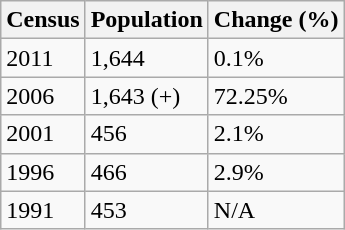<table class="wikitable">
<tr>
<th>Census</th>
<th>Population</th>
<th>Change (%)</th>
</tr>
<tr>
<td>2011</td>
<td>1,644</td>
<td> 0.1%</td>
</tr>
<tr>
<td>2006</td>
<td>1,643 (+)</td>
<td> 72.25%</td>
</tr>
<tr>
<td>2001</td>
<td>456</td>
<td> 2.1%</td>
</tr>
<tr>
<td>1996</td>
<td>466</td>
<td> 2.9%</td>
</tr>
<tr>
<td>1991</td>
<td>453</td>
<td>N/A</td>
</tr>
</table>
